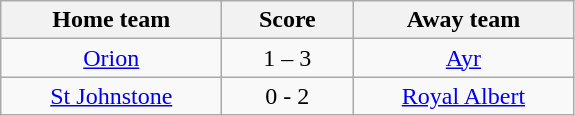<table class="wikitable" style="text-align: center">
<tr>
<th width=140>Home team</th>
<th width=80>Score</th>
<th width=140>Away team</th>
</tr>
<tr>
<td><a href='#'>Orion</a></td>
<td>1 – 3</td>
<td><a href='#'>Ayr</a></td>
</tr>
<tr>
<td><a href='#'>St Johnstone</a></td>
<td>0 - 2</td>
<td><a href='#'>Royal Albert</a></td>
</tr>
</table>
